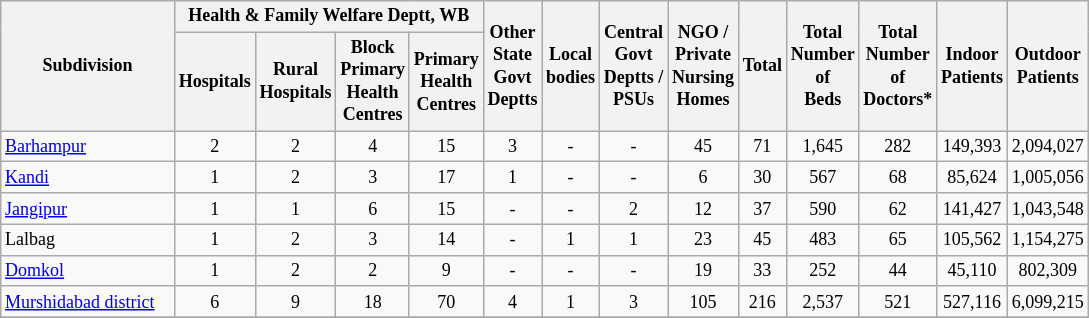<table class="wikitable" style="text-align:center;font-size: 9pt">
<tr>
<th width="110" rowspan="2">Subdivision</th>
<th width="160" colspan="4" rowspan="1">Health & Family Welfare Deptt, WB</th>
<th widthspan="110" rowspan="2">Other<br>State<br>Govt<br>Deptts</th>
<th widthspan="110" rowspan="2">Local<br>bodies</th>
<th widthspan="110" rowspan="2">Central<br>Govt<br>Deptts /<br>PSUs</th>
<th widthspan="110" rowspan="2">NGO /<br>Private<br>Nursing<br>Homes</th>
<th widthspan="110" rowspan="2">Total</th>
<th widthspan="110" rowspan="2">Total<br>Number<br>of<br>Beds</th>
<th widthspan="110" rowspan="2">Total<br>Number<br>of<br>Doctors*</th>
<th widthspan="130" rowspan="2">Indoor<br>Patients</th>
<th widthspan="130" rowspan="2">Outdoor<br>Patients</th>
</tr>
<tr>
<th width="40">Hospitals<br></th>
<th width="40">Rural<br>Hospitals<br></th>
<th width="40">Block<br>Primary<br>Health<br>Centres<br></th>
<th width="40">Primary<br>Health<br>Centres<br></th>
</tr>
<tr>
<td align=left><a href='#'>Barhampur</a></td>
<td align="center">2</td>
<td align="center">2</td>
<td align="center">4</td>
<td align="center">15</td>
<td align="center">3</td>
<td align="center">-</td>
<td align="center">-</td>
<td align="center">45</td>
<td align="center">71</td>
<td align="center">1,645</td>
<td align="center">282</td>
<td align="center">149,393</td>
<td align="center">2,094,027</td>
</tr>
<tr>
<td align=left><a href='#'>Kandi</a></td>
<td align="center">1</td>
<td align="center">2</td>
<td align="center">3</td>
<td align="center">17</td>
<td align="center">1</td>
<td align="center">-</td>
<td align="center">-</td>
<td align="center">6</td>
<td align="center">30</td>
<td align="center">567</td>
<td align="center">68</td>
<td align="center">85,624</td>
<td align="center">1,005,056</td>
</tr>
<tr>
<td align=left><a href='#'>Jangipur</a></td>
<td align="center">1</td>
<td align="center">1</td>
<td align="center">6</td>
<td align="center">15</td>
<td align="center">-</td>
<td align="center">-</td>
<td align="center">2</td>
<td align="center">12</td>
<td align="center">37</td>
<td align="center">590</td>
<td align="center">62</td>
<td align="center">141,427</td>
<td align="center">1,043,548</td>
</tr>
<tr>
<td align=left>Lalbag</td>
<td align="center">1</td>
<td align="center">2</td>
<td align="center">3</td>
<td align="center">14</td>
<td align="center">-</td>
<td align="center">1</td>
<td align="center">1</td>
<td align="center">23</td>
<td align="center">45</td>
<td align="center">483</td>
<td align="center">65</td>
<td align="center">105,562</td>
<td align="center">1,154,275</td>
</tr>
<tr>
<td align=left><a href='#'>Domkol</a></td>
<td align="center">1</td>
<td align="center">2</td>
<td align="center">2</td>
<td align="center">9</td>
<td align="center">-</td>
<td align="center">-</td>
<td align="center">-</td>
<td align="center">19</td>
<td align="center">33</td>
<td align="center">252</td>
<td align="center">44</td>
<td align="center">45,110</td>
<td align="center">802,309</td>
</tr>
<tr>
<td align=left><a href='#'>Murshidabad district</a></td>
<td align="center">6</td>
<td align="center">9</td>
<td align="center">18</td>
<td align="center">70</td>
<td align="center">4</td>
<td align="center">1</td>
<td align="center">3</td>
<td align="center">105</td>
<td align="center">216</td>
<td align="center">2,537</td>
<td align="center">521</td>
<td align="center">527,116</td>
<td align="center">6,099,215</td>
</tr>
<tr>
</tr>
</table>
